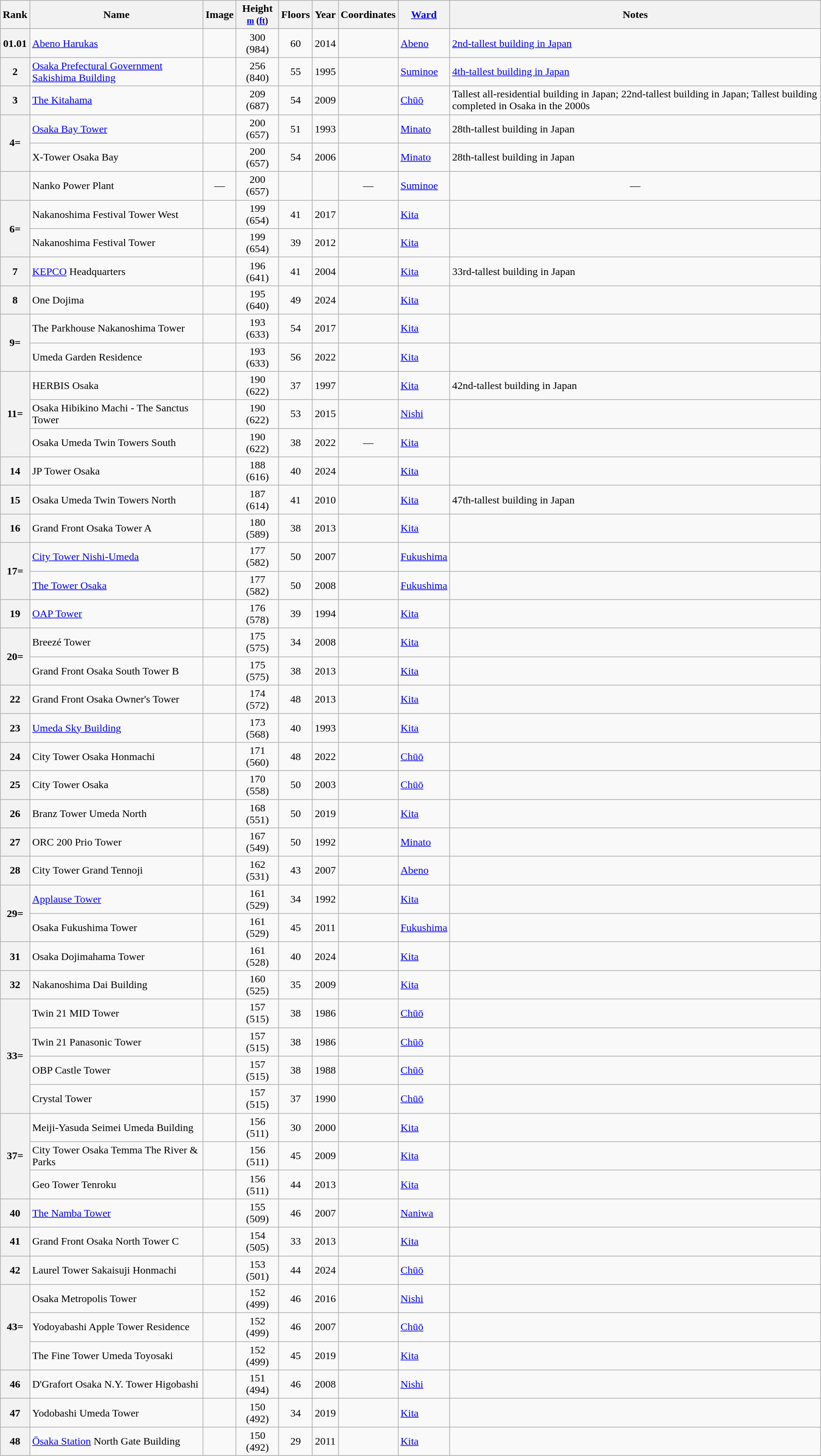<table class="wikitable sortable">
<tr>
<th scope="col">Rank</th>
<th scope="col">Name</th>
<th scope="col" class="unsortable">Image</th>
<th scope="col">Height<br><small><a href='#'>m</a> (<a href='#'>ft</a>)</small></th>
<th scope="col">Floors</th>
<th scope="col">Year</th>
<th scope="col">Coordinates</th>
<th scope="col"><a href='#'>Ward</a></th>
<th scope="col" class="unsortable">Notes</th>
</tr>
<tr>
<th scope="row"><span>01.0</span>1</th>
<td><a href='#'>Abeno Harukas</a></td>
<td></td>
<td align="center">300 (984)</td>
<td align="center">60</td>
<td align="center">2014</td>
<td align="center"></td>
<td><a href='#'>Abeno</a></td>
<td><a href='#'>2nd-tallest building in Japan</a></td>
</tr>
<tr>
<th scope="row">2</th>
<td><a href='#'>Osaka Prefectural Government Sakishima Building</a></td>
<td></td>
<td align="center">256 (840)</td>
<td align="center">55</td>
<td align="center">1995</td>
<td align="center"></td>
<td><a href='#'>Suminoe</a></td>
<td><a href='#'>4th-tallest building in Japan</a></td>
</tr>
<tr>
<th scope="row">3</th>
<td><a href='#'>The Kitahama</a></td>
<td></td>
<td align="center">209 (687)</td>
<td align="center">54</td>
<td align="center">2009</td>
<td align="center"></td>
<td><a href='#'>Chūō</a></td>
<td>Tallest all-residential building in Japan; 22nd-tallest building in Japan; Tallest building completed in Osaka in the 2000s</td>
</tr>
<tr>
<th rowspan="2" scope="row">4=</th>
<td><a href='#'>Osaka Bay Tower</a></td>
<td></td>
<td align="center">200 (657)</td>
<td align="center">51</td>
<td align="center">1993</td>
<td align="center"></td>
<td><a href='#'>Minato</a></td>
<td>28th-tallest building in Japan</td>
</tr>
<tr>
<td>X-Tower Osaka Bay</td>
<td></td>
<td align="center">200 (657)</td>
<td align="center">54</td>
<td align="center">2006</td>
<td align="center"></td>
<td><a href='#'>Minato</a></td>
<td>28th-tallest building in Japan</td>
</tr>
<tr>
<th scope="row"></th>
<td>Nanko Power Plant</td>
<td align="center">—</td>
<td align="center">200 (657)</td>
<td align="center"></td>
<td align="center"></td>
<td align="center">—</td>
<td><a href='#'>Suminoe</a></td>
<td align="center">—</td>
</tr>
<tr>
<th rowspan="2" scope="row">6=</th>
<td>Nakanoshima Festival Tower West</td>
<td></td>
<td align="center">199 (654)</td>
<td align="center">41</td>
<td align="center">2017</td>
<td align="center"></td>
<td><a href='#'>Kita</a></td>
<td></td>
</tr>
<tr>
<td>Nakanoshima Festival Tower</td>
<td></td>
<td align="center">199 (654)</td>
<td align="center">39</td>
<td align="center">2012</td>
<td align="center"></td>
<td><a href='#'>Kita</a></td>
<td></td>
</tr>
<tr>
<th scope="row">7</th>
<td><a href='#'>KEPCO</a> Headquarters</td>
<td></td>
<td align="center">196 (641)</td>
<td align="center">41</td>
<td align="center">2004</td>
<td align="center"></td>
<td><a href='#'>Kita</a></td>
<td>33rd-tallest building in Japan</td>
</tr>
<tr>
<th scope="row">8</th>
<td>One Dojima</td>
<td></td>
<td align="center">195 (640)</td>
<td align="center">49</td>
<td align="center">2024</td>
<td align="center"></td>
<td><a href='#'>Kita</a></td>
<td></td>
</tr>
<tr>
<th rowspan="2" scope="row">9=</th>
<td>The Parkhouse Nakanoshima Tower</td>
<td></td>
<td align="center">193 (633)</td>
<td align="center">54</td>
<td align="center">2017</td>
<td align="center"></td>
<td><a href='#'>Kita</a></td>
<td></td>
</tr>
<tr>
<td>Umeda Garden Residence</td>
<td></td>
<td align="center">193 (633)</td>
<td align="center">56</td>
<td align="center">2022</td>
<td align="center"></td>
<td><a href='#'>Kita</a></td>
<td></td>
</tr>
<tr>
<th rowspan="3" scope="row">11=</th>
<td>HERBIS Osaka</td>
<td></td>
<td align="center">190 (622)</td>
<td align="center">37</td>
<td align="center">1997</td>
<td align="center"></td>
<td><a href='#'>Kita</a></td>
<td>42nd-tallest building in Japan</td>
</tr>
<tr>
<td>Osaka Hibikino Machi - The Sanctus Tower</td>
<td></td>
<td align="center">190 (622)</td>
<td align="center">53</td>
<td align="center">2015</td>
<td align="center"></td>
<td><a href='#'>Nishi</a></td>
<td></td>
</tr>
<tr>
<td>Osaka Umeda Twin Towers South</td>
<td></td>
<td style="text-align:center;">190 (622)</td>
<td style="text-align:center;">38</td>
<td style="text-align:center;">2022</td>
<td style="text-align:center;">—</td>
<td><a href='#'>Kita</a></td>
<td></td>
</tr>
<tr>
<th scope="row">14</th>
<td>JP Tower Osaka</td>
<td></td>
<td align="center">188 (616)</td>
<td align="center">40</td>
<td align="center">2024</td>
<td align="center"></td>
<td><a href='#'>Kita</a></td>
<td></td>
</tr>
<tr>
<th scope="row">15</th>
<td>Osaka Umeda Twin Towers North</td>
<td></td>
<td align="center">187 (614)</td>
<td align="center">41</td>
<td align="center">2010</td>
<td align="center"></td>
<td><a href='#'>Kita</a></td>
<td>47th-tallest building in Japan</td>
</tr>
<tr>
<th scope="row">16</th>
<td>Grand Front Osaka Tower A</td>
<td></td>
<td align="center">180 (589)</td>
<td align="center">38</td>
<td align="center">2013</td>
<td align="center"></td>
<td><a href='#'>Kita</a></td>
<td></td>
</tr>
<tr>
<th rowspan="2" scope="row">17=</th>
<td><a href='#'>City Tower Nishi-Umeda</a></td>
<td></td>
<td align="center">177 (582)</td>
<td align="center">50</td>
<td align="center">2007</td>
<td align="center"></td>
<td><a href='#'>Fukushima</a></td>
<td></td>
</tr>
<tr>
<td><a href='#'>The Tower Osaka</a></td>
<td></td>
<td align="center">177 (582)</td>
<td align="center">50</td>
<td align="center">2008</td>
<td align="center"></td>
<td><a href='#'>Fukushima</a></td>
<td></td>
</tr>
<tr>
<th scope="row">19</th>
<td><a href='#'>OAP Tower</a></td>
<td></td>
<td align="center">176 (578)</td>
<td align="center">39</td>
<td align="center">1994</td>
<td align="center"></td>
<td><a href='#'>Kita</a></td>
<td></td>
</tr>
<tr>
<th rowspan="2" scope="row">20=</th>
<td>Breezé Tower</td>
<td></td>
<td align="center">175 (575)</td>
<td align="center">34</td>
<td align="center">2008</td>
<td align="center"></td>
<td><a href='#'>Kita</a></td>
<td></td>
</tr>
<tr>
<td>Grand Front Osaka South Tower B</td>
<td></td>
<td align="center">175 (575)</td>
<td align="center">38</td>
<td align="center">2013</td>
<td align="center"></td>
<td><a href='#'>Kita</a></td>
<td></td>
</tr>
<tr>
<th scope="row">22</th>
<td>Grand Front Osaka Owner's Tower</td>
<td></td>
<td align="center">174 (572)</td>
<td align="center">48</td>
<td align="center">2013</td>
<td align="center"></td>
<td><a href='#'>Kita</a></td>
<td></td>
</tr>
<tr>
<th scope="row">23</th>
<td><a href='#'>Umeda Sky Building</a></td>
<td></td>
<td align="center">173 (568)</td>
<td align="center">40</td>
<td align="center">1993</td>
<td align="center"></td>
<td><a href='#'>Kita</a></td>
<td></td>
</tr>
<tr>
<th scope="row">24</th>
<td>City Tower Osaka Honmachi</td>
<td></td>
<td align="center">171 (560)</td>
<td align="center">48</td>
<td align="center">2022</td>
<td></td>
<td><a href='#'>Chūō</a></td>
<td></td>
</tr>
<tr>
<th scope="row">25</th>
<td>City Tower Osaka</td>
<td></td>
<td align="center">170 (558)</td>
<td align="center">50</td>
<td align="center">2003</td>
<td align="center"></td>
<td><a href='#'>Chūō</a></td>
<td></td>
</tr>
<tr>
<th scope="row">26</th>
<td>Branz Tower Umeda North</td>
<td></td>
<td align="center">168 (551)</td>
<td align="center">50</td>
<td align="center">2019</td>
<td align="center"></td>
<td><a href='#'>Kita</a></td>
<td></td>
</tr>
<tr>
<th scope="row">27</th>
<td>ORC 200 Prio Tower</td>
<td></td>
<td align="center">167 (549)</td>
<td align="center">50</td>
<td align="center">1992</td>
<td align="center"></td>
<td><a href='#'>Minato</a></td>
<td></td>
</tr>
<tr>
<th scope="row">28</th>
<td>City Tower Grand Tennoji</td>
<td></td>
<td align="center">162 (531)</td>
<td align="center">43</td>
<td align="center">2007</td>
<td align="center"></td>
<td><a href='#'>Abeno</a></td>
<td></td>
</tr>
<tr>
<th rowspan="2" scope="row">29=</th>
<td><a href='#'>Applause Tower</a></td>
<td></td>
<td align="center">161 (529)</td>
<td align="center">34</td>
<td align="center">1992</td>
<td align="center"></td>
<td><a href='#'>Kita</a></td>
<td></td>
</tr>
<tr>
<td>Osaka Fukushima Tower</td>
<td></td>
<td align="center">161 (529)</td>
<td align="center">45</td>
<td align="center">2011</td>
<td align="center"></td>
<td><a href='#'>Fukushima</a></td>
<td></td>
</tr>
<tr>
<th scope="row">31</th>
<td>Osaka Dojimahama Tower</td>
<td></td>
<td align="center">161 (528)</td>
<td align="center">40</td>
<td align="center">2024</td>
<td></td>
<td><a href='#'>Kita</a></td>
<td></td>
</tr>
<tr>
<th scope="row">32</th>
<td>Nakanoshima Dai Building</td>
<td></td>
<td align="center">160 (525)</td>
<td align="center">35</td>
<td align="center">2009</td>
<td align="center"></td>
<td><a href='#'>Kita</a></td>
<td></td>
</tr>
<tr>
<th rowspan="4" scope="row">33=</th>
<td>Twin 21 MID Tower</td>
<td></td>
<td align="center">157 (515)</td>
<td align="center">38</td>
<td align="center">1986</td>
<td align="center"></td>
<td><a href='#'>Chūō</a></td>
<td></td>
</tr>
<tr>
<td>Twin 21 Panasonic Tower</td>
<td></td>
<td align="center">157 (515)</td>
<td align="center">38</td>
<td align="center">1986</td>
<td align="center"></td>
<td><a href='#'>Chūō</a></td>
<td></td>
</tr>
<tr>
<td>OBP Castle Tower</td>
<td></td>
<td align="center">157 (515)</td>
<td align="center">38</td>
<td align="center">1988</td>
<td align="center"></td>
<td><a href='#'>Chūō</a></td>
<td></td>
</tr>
<tr>
<td>Crystal Tower</td>
<td></td>
<td align="center">157 (515)</td>
<td align="center">37</td>
<td align="center">1990</td>
<td align="center"></td>
<td><a href='#'>Chūō</a></td>
<td></td>
</tr>
<tr>
<th rowspan="3" scope="row">37=</th>
<td>Meiji-Yasuda Seimei Umeda Building</td>
<td></td>
<td align="center">156 (511)</td>
<td align="center">30</td>
<td align="center">2000</td>
<td align="center"></td>
<td><a href='#'>Kita</a></td>
<td></td>
</tr>
<tr>
<td>City Tower Osaka Temma The River & Parks</td>
<td></td>
<td align="center">156 (511)</td>
<td align="center">45</td>
<td align="center">2009</td>
<td align="center"></td>
<td><a href='#'>Kita</a></td>
<td></td>
</tr>
<tr>
<td>Geo Tower Tenroku</td>
<td></td>
<td align="center">156 (511)</td>
<td align="center">44</td>
<td align="center">2013</td>
<td align="center"></td>
<td><a href='#'>Kita</a></td>
<td></td>
</tr>
<tr>
<th scope="row">40</th>
<td><a href='#'>The Namba Tower</a></td>
<td></td>
<td align="center">155 (509)</td>
<td align="center">46</td>
<td align="center">2007</td>
<td align="center"></td>
<td><a href='#'>Naniwa</a></td>
<td></td>
</tr>
<tr>
<th scope="row">41</th>
<td>Grand Front Osaka North Tower C</td>
<td></td>
<td align="center">154 (505)</td>
<td align="center">33</td>
<td align="center">2013</td>
<td align="center"></td>
<td><a href='#'>Kita</a></td>
<td></td>
</tr>
<tr>
<th scope="row">42</th>
<td>Laurel Tower Sakaisuji Honmachi</td>
<td></td>
<td align="center">153 (501)</td>
<td align="center">44</td>
<td align="center">2024</td>
<td align="center"></td>
<td><a href='#'>Chūō</a></td>
<td></td>
</tr>
<tr>
<th rowspan="3" scope="row">43=</th>
<td>Osaka Metropolis Tower</td>
<td></td>
<td align="center">152 (499)</td>
<td align="center">46</td>
<td align="center">2016</td>
<td align="center"></td>
<td><a href='#'>Nishi</a></td>
<td></td>
</tr>
<tr>
<td>Yodoyabashi Apple Tower Residence</td>
<td></td>
<td align="center">152 (499)</td>
<td align="center">46</td>
<td align="center">2007</td>
<td align="center"></td>
<td><a href='#'>Chūō</a></td>
<td></td>
</tr>
<tr>
<td>The Fine Tower Umeda Toyosaki</td>
<td></td>
<td align="center">152 (499)</td>
<td align="center">45</td>
<td align="center">2019</td>
<td align="center"></td>
<td><a href='#'>Kita</a></td>
<td></td>
</tr>
<tr>
<th scope="row">46</th>
<td>D'Grafort Osaka N.Y. Tower Higobashi</td>
<td></td>
<td align="center">151 (494)</td>
<td align="center">46</td>
<td align="center">2008</td>
<td align="center"></td>
<td><a href='#'>Nishi</a></td>
<td></td>
</tr>
<tr>
<th scope="row">47</th>
<td>Yodobashi Umeda Tower</td>
<td></td>
<td align="center">150 (492)</td>
<td align="center">34</td>
<td align="center">2019</td>
<td align="center"></td>
<td><a href='#'>Kita</a></td>
<td></td>
</tr>
<tr>
<th scope="row">48</th>
<td><a href='#'>Ōsaka Station</a> North Gate Building</td>
<td></td>
<td align="center">150 (492)</td>
<td align="center">29</td>
<td align="center">2011</td>
<td align="center"></td>
<td><a href='#'>Kita</a></td>
<td></td>
</tr>
</table>
